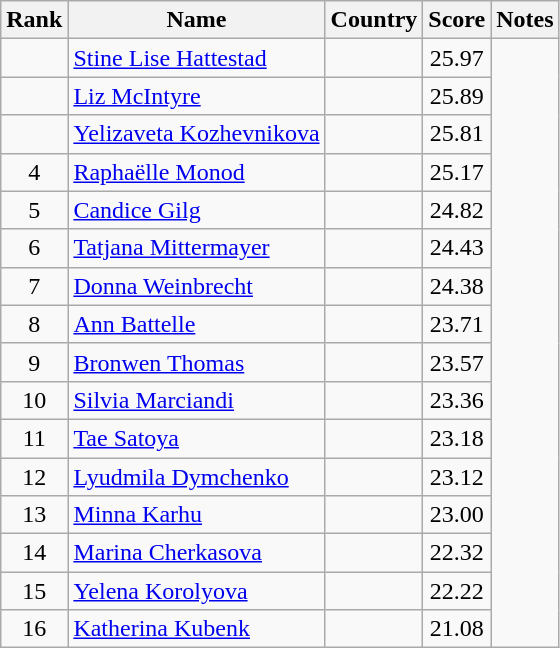<table class="wikitable sortable" style="text-align:center">
<tr>
<th>Rank</th>
<th>Name</th>
<th>Country</th>
<th>Score</th>
<th>Notes</th>
</tr>
<tr>
<td></td>
<td align=left><a href='#'>Stine Lise Hattestad</a></td>
<td align=left></td>
<td>25.97</td>
</tr>
<tr>
<td></td>
<td align=left><a href='#'>Liz McIntyre</a></td>
<td align=left></td>
<td>25.89</td>
</tr>
<tr>
<td></td>
<td align=left><a href='#'>Yelizaveta Kozhevnikova</a></td>
<td align=left></td>
<td>25.81</td>
</tr>
<tr>
<td>4</td>
<td align=left><a href='#'>Raphaëlle Monod</a></td>
<td align=left></td>
<td>25.17</td>
</tr>
<tr>
<td>5</td>
<td align=left><a href='#'>Candice Gilg</a></td>
<td align=left></td>
<td>24.82</td>
</tr>
<tr>
<td>6</td>
<td align=left><a href='#'>Tatjana Mittermayer</a></td>
<td align=left></td>
<td>24.43</td>
</tr>
<tr>
<td>7</td>
<td align=left><a href='#'>Donna Weinbrecht</a></td>
<td align=left></td>
<td>24.38</td>
</tr>
<tr>
<td>8</td>
<td align=left><a href='#'>Ann Battelle</a></td>
<td align=left></td>
<td>23.71</td>
</tr>
<tr>
<td>9</td>
<td align=left><a href='#'>Bronwen Thomas</a></td>
<td align=left></td>
<td>23.57</td>
</tr>
<tr>
<td>10</td>
<td align=left><a href='#'>Silvia Marciandi</a></td>
<td align=left></td>
<td>23.36</td>
</tr>
<tr>
<td>11</td>
<td align=left><a href='#'>Tae Satoya</a></td>
<td align=left></td>
<td>23.18</td>
</tr>
<tr>
<td>12</td>
<td align=left><a href='#'>Lyudmila Dymchenko</a></td>
<td align=left></td>
<td>23.12</td>
</tr>
<tr>
<td>13</td>
<td align=left><a href='#'>Minna Karhu</a></td>
<td align=left></td>
<td>23.00</td>
</tr>
<tr>
<td>14</td>
<td align=left><a href='#'>Marina Cherkasova</a></td>
<td align=left></td>
<td>22.32</td>
</tr>
<tr>
<td>15</td>
<td align=left><a href='#'>Yelena Korolyova</a></td>
<td align=left></td>
<td>22.22</td>
</tr>
<tr>
<td>16</td>
<td align=left><a href='#'>Katherina Kubenk</a></td>
<td align=left></td>
<td>21.08</td>
</tr>
</table>
